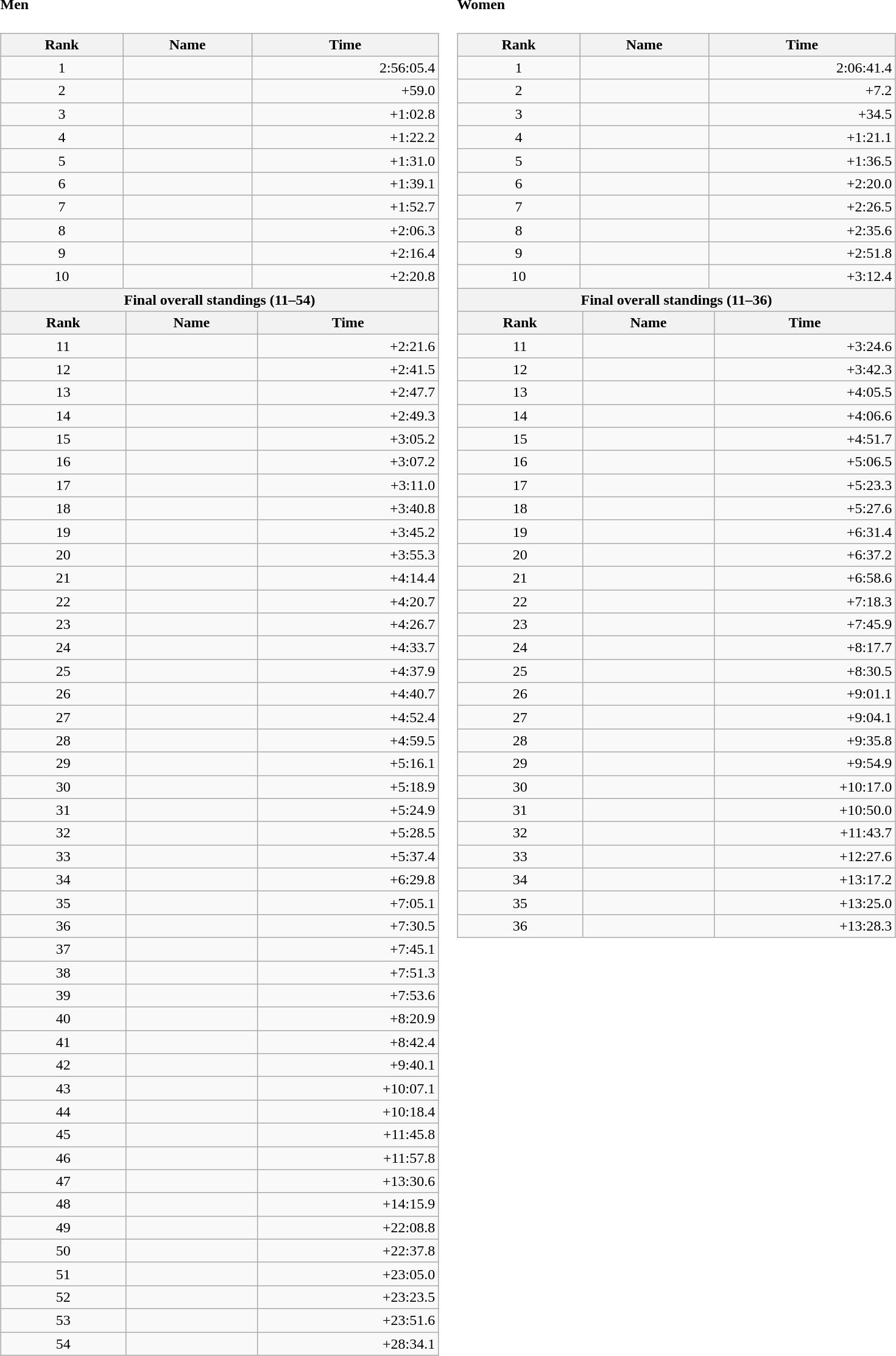<table border="0">
<tr>
<td valign="top"><br><h4>Men</h4><table class="wikitable" style="width:30em;margin-bottom:0;">
<tr>
<th>Rank</th>
<th>Name</th>
<th>Time</th>
</tr>
<tr>
<td style="text-align:center;">1</td>
<td> </td>
<td align="right">2:56:05.4</td>
</tr>
<tr>
<td style="text-align:center;">2</td>
<td></td>
<td align="right">+59.0</td>
</tr>
<tr>
<td style="text-align:center;">3</td>
<td></td>
<td align="right">+1:02.8</td>
</tr>
<tr>
<td style="text-align:center;">4</td>
<td></td>
<td align="right">+1:22.2</td>
</tr>
<tr>
<td style="text-align:center;">5</td>
<td></td>
<td align="right">+1:31.0</td>
</tr>
<tr>
<td style="text-align:center;">6</td>
<td></td>
<td align="right">+1:39.1</td>
</tr>
<tr>
<td style="text-align:center;">7</td>
<td></td>
<td align="right">+1:52.7</td>
</tr>
<tr>
<td style="text-align:center;">8</td>
<td></td>
<td align="right">+2:06.3</td>
</tr>
<tr>
<td style="text-align:center;">9</td>
<td></td>
<td align="right">+2:16.4</td>
</tr>
<tr>
<td style="text-align:center;">10</td>
<td></td>
<td align="right">+2:20.8</td>
</tr>
</table>
<table class="collapsible collapsed wikitable" style="width:30em; margin-top:-1px;">
<tr>
<th scope="col" colspan="3">Final overall standings (11–54)</th>
</tr>
<tr>
<th scope="col">Rank</th>
<th scope="col">Name</th>
<th scope="col">Time</th>
</tr>
<tr>
<td style="text-align:center;">11</td>
<td></td>
<td align="right">+2:21.6</td>
</tr>
<tr>
<td style="text-align:center;">12</td>
<td></td>
<td align="right">+2:41.5</td>
</tr>
<tr>
<td style="text-align:center;">13</td>
<td></td>
<td align="right">+2:47.7</td>
</tr>
<tr>
<td style="text-align:center;">14</td>
<td></td>
<td align="right">+2:49.3</td>
</tr>
<tr>
<td style="text-align:center;">15</td>
<td></td>
<td align="right">+3:05.2</td>
</tr>
<tr>
<td style="text-align:center;">16</td>
<td></td>
<td align="right">+3:07.2</td>
</tr>
<tr>
<td style="text-align:center;">17</td>
<td></td>
<td align="right">+3:11.0</td>
</tr>
<tr>
<td style="text-align:center;">18</td>
<td></td>
<td align="right">+3:40.8</td>
</tr>
<tr>
<td style="text-align:center;">19</td>
<td></td>
<td align="right">+3:45.2</td>
</tr>
<tr>
<td style="text-align:center;">20</td>
<td></td>
<td align="right">+3:55.3</td>
</tr>
<tr>
<td style="text-align:center;">21</td>
<td></td>
<td align="right">+4:14.4</td>
</tr>
<tr>
<td style="text-align:center;">22</td>
<td></td>
<td align="right">+4:20.7</td>
</tr>
<tr>
<td style="text-align:center;">23</td>
<td></td>
<td align="right">+4:26.7</td>
</tr>
<tr>
<td style="text-align:center;">24</td>
<td></td>
<td align="right">+4:33.7</td>
</tr>
<tr>
<td style="text-align:center;">25</td>
<td></td>
<td align="right">+4:37.9</td>
</tr>
<tr>
<td style="text-align:center;">26</td>
<td></td>
<td align="right">+4:40.7</td>
</tr>
<tr>
<td style="text-align:center;">27</td>
<td></td>
<td align="right">+4:52.4</td>
</tr>
<tr>
<td style="text-align:center;">28</td>
<td></td>
<td align="right">+4:59.5</td>
</tr>
<tr>
<td style="text-align:center;">29</td>
<td></td>
<td align="right">+5:16.1</td>
</tr>
<tr>
<td style="text-align:center;">30</td>
<td></td>
<td align="right">+5:18.9</td>
</tr>
<tr>
<td style="text-align:center;">31</td>
<td></td>
<td align="right">+5:24.9</td>
</tr>
<tr>
<td style="text-align:center;">32</td>
<td></td>
<td align="right">+5:28.5</td>
</tr>
<tr>
<td style="text-align:center;">33</td>
<td></td>
<td align="right">+5:37.4</td>
</tr>
<tr>
<td style="text-align:center;">34</td>
<td></td>
<td align="right">+6:29.8</td>
</tr>
<tr>
<td style="text-align:center;">35</td>
<td></td>
<td align="right">+7:05.1</td>
</tr>
<tr>
<td style="text-align:center;">36</td>
<td></td>
<td align="right">+7:30.5</td>
</tr>
<tr>
<td style="text-align:center;">37</td>
<td></td>
<td align="right">+7:45.1</td>
</tr>
<tr>
<td style="text-align:center;">38</td>
<td></td>
<td align="right">+7:51.3</td>
</tr>
<tr>
<td style="text-align:center;">39</td>
<td></td>
<td align="right">+7:53.6</td>
</tr>
<tr>
<td style="text-align:center;">40</td>
<td></td>
<td align="right">+8:20.9</td>
</tr>
<tr>
<td style="text-align:center;">41</td>
<td></td>
<td align="right">+8:42.4</td>
</tr>
<tr>
<td style="text-align:center;">42</td>
<td> </td>
<td align="right">+9:40.1</td>
</tr>
<tr>
<td style="text-align:center;">43</td>
<td></td>
<td align="right">+10:07.1</td>
</tr>
<tr>
<td style="text-align:center;">44</td>
<td></td>
<td align="right">+10:18.4</td>
</tr>
<tr>
<td style="text-align:center;">45</td>
<td></td>
<td align="right">+11:45.8</td>
</tr>
<tr>
<td style="text-align:center;">46</td>
<td></td>
<td align="right">+11:57.8</td>
</tr>
<tr>
<td style="text-align:center;">47</td>
<td></td>
<td align="right">+13:30.6</td>
</tr>
<tr>
<td style="text-align:center;">48</td>
<td></td>
<td align="right">+14:15.9</td>
</tr>
<tr>
<td style="text-align:center;">49</td>
<td></td>
<td align="right">+22:08.8</td>
</tr>
<tr>
<td style="text-align:center;">50</td>
<td></td>
<td align="right">+22:37.8</td>
</tr>
<tr>
<td style="text-align:center;">51</td>
<td></td>
<td align="right">+23:05.0</td>
</tr>
<tr>
<td style="text-align:center;">52</td>
<td></td>
<td align="right">+23:23.5</td>
</tr>
<tr>
<td style="text-align:center;">53</td>
<td></td>
<td align="right">+23:51.6</td>
</tr>
<tr>
<td style="text-align:center;">54</td>
<td></td>
<td align="right">+28:34.1</td>
</tr>
</table>
</td>
<td valign="top"><br><h4>Women</h4><table class="wikitable" style="width:30em;margin-bottom:0;">
<tr>
<th>Rank</th>
<th>Name</th>
<th>Time</th>
</tr>
<tr>
<td style="text-align:center;">1</td>
<td> </td>
<td align="right">2:06:41.4</td>
</tr>
<tr>
<td style="text-align:center;">2</td>
<td></td>
<td align="right">+7.2</td>
</tr>
<tr>
<td style="text-align:center;">3</td>
<td> </td>
<td align="right">+34.5</td>
</tr>
<tr>
<td style="text-align:center;">4</td>
<td></td>
<td align="right">+1:21.1</td>
</tr>
<tr>
<td style="text-align:center;">5</td>
<td></td>
<td align="right">+1:36.5</td>
</tr>
<tr>
<td style="text-align:center;">6</td>
<td></td>
<td align="right">+2:20.0</td>
</tr>
<tr>
<td style="text-align:center;">7</td>
<td></td>
<td align="right">+2:26.5</td>
</tr>
<tr>
<td style="text-align:center;">8</td>
<td></td>
<td align="right">+2:35.6</td>
</tr>
<tr>
<td style="text-align:center;">9</td>
<td></td>
<td align="right">+2:51.8</td>
</tr>
<tr>
<td style="text-align:center;">10</td>
<td></td>
<td align="right">+3:12.4</td>
</tr>
</table>
<table class="collapsible collapsed wikitable" style="width:30em;margin-top:-1px;">
<tr>
<th scope="col" colspan="3">Final overall standings (11–36)</th>
</tr>
<tr>
<th scope="col">Rank</th>
<th scope="col">Name</th>
<th scope="col">Time</th>
</tr>
<tr>
<td style="text-align:center;">11</td>
<td></td>
<td align="right">+3:24.6</td>
</tr>
<tr>
<td style="text-align:center;">12</td>
<td></td>
<td align="right">+3:42.3</td>
</tr>
<tr>
<td style="text-align:center;">13</td>
<td></td>
<td align="right">+4:05.5</td>
</tr>
<tr>
<td style="text-align:center;">14</td>
<td></td>
<td align="right">+4:06.6</td>
</tr>
<tr>
<td style="text-align:center;">15</td>
<td></td>
<td align="right">+4:51.7</td>
</tr>
<tr>
<td style="text-align:center;">16</td>
<td></td>
<td align="right">+5:06.5</td>
</tr>
<tr>
<td style="text-align:center;">17</td>
<td></td>
<td align="right">+5:23.3</td>
</tr>
<tr>
<td style="text-align:center;">18</td>
<td></td>
<td align="right">+5:27.6</td>
</tr>
<tr>
<td style="text-align:center;">19</td>
<td></td>
<td align="right">+6:31.4</td>
</tr>
<tr>
<td style="text-align:center;">20</td>
<td></td>
<td align="right">+6:37.2</td>
</tr>
<tr>
<td style="text-align:center;">21</td>
<td></td>
<td align="right">+6:58.6</td>
</tr>
<tr>
<td style="text-align:center;">22</td>
<td></td>
<td align="right">+7:18.3</td>
</tr>
<tr>
<td style="text-align:center;">23</td>
<td></td>
<td align="right">+7:45.9</td>
</tr>
<tr>
<td style="text-align:center;">24</td>
<td></td>
<td align="right">+8:17.7</td>
</tr>
<tr>
<td style="text-align:center;">25</td>
<td></td>
<td align="right">+8:30.5</td>
</tr>
<tr>
<td style="text-align:center;">26</td>
<td></td>
<td align="right">+9:01.1</td>
</tr>
<tr>
<td style="text-align:center;">27</td>
<td></td>
<td align="right">+9:04.1</td>
</tr>
<tr>
<td style="text-align:center;">28</td>
<td></td>
<td align="right">+9:35.8</td>
</tr>
<tr>
<td style="text-align:center;">29</td>
<td></td>
<td align="right">+9:54.9</td>
</tr>
<tr>
<td style="text-align:center;">30</td>
<td></td>
<td align="right">+10:17.0</td>
</tr>
<tr>
<td style="text-align:center;">31</td>
<td></td>
<td align="right">+10:50.0</td>
</tr>
<tr>
<td style="text-align:center;">32</td>
<td></td>
<td align="right">+11:43.7</td>
</tr>
<tr>
<td style="text-align:center;">33</td>
<td></td>
<td align="right">+12:27.6</td>
</tr>
<tr>
<td style="text-align:center;">34</td>
<td></td>
<td align="right">+13:17.2</td>
</tr>
<tr>
<td style="text-align:center;">35</td>
<td></td>
<td align="right">+13:25.0</td>
</tr>
<tr>
<td style="text-align:center;">36</td>
<td></td>
<td align="right">+13:28.3</td>
</tr>
</table>
</td>
</tr>
</table>
